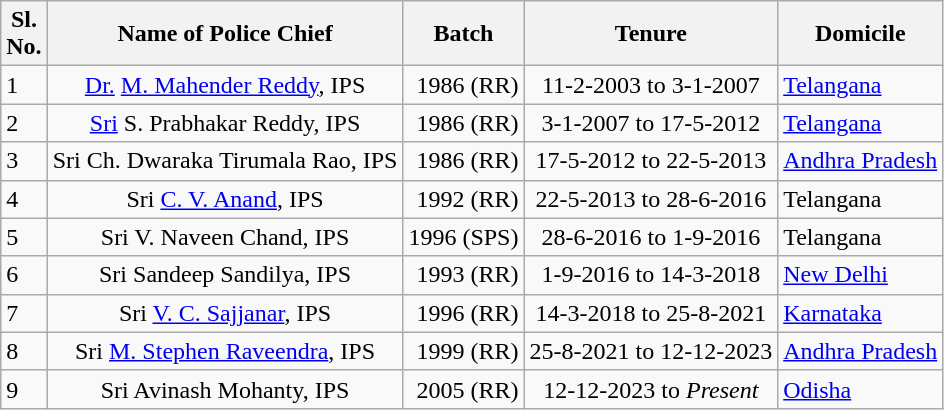<table class="wikitable sortable">
<tr>
<th style="padding-center:15px;">Sl.<br>No.</th>
<th style="padding-center:15px;">Name of Police Chief</th>
<th style="padding-center:15px;">Batch</th>
<th style="padding-center:15px;">Tenure</th>
<th style="padding-center:15px;">Domicile</th>
</tr>
<tr>
<td>1</td>
<td align=center><a href='#'>Dr.</a> <a href='#'>M. Mahender Reddy</a>, IPS</td>
<td align=right>1986 (RR)</td>
<td align=center>11-2-2003 to 3-1-2007</td>
<td><a href='#'>Telangana</a></td>
</tr>
<tr>
<td>2</td>
<td align=center><a href='#'>Sri</a> S. Prabhakar Reddy, IPS</td>
<td align=right>1986 (RR)</td>
<td align=center>3-1-2007 to 17-5-2012</td>
<td><a href='#'>Telangana</a></td>
</tr>
<tr>
<td>3</td>
<td align=center>Sri Ch. Dwaraka Tirumala Rao, IPS</td>
<td align=right>1986 (RR)</td>
<td align=center>17-5-2012 to 22-5-2013</td>
<td><a href='#'>Andhra Pradesh</a></td>
</tr>
<tr>
<td>4</td>
<td align=center>Sri <a href='#'>C. V. Anand</a>, IPS</td>
<td align=right>1992 (RR)</td>
<td align=center>22-5-2013 to 28-6-2016</td>
<td>Telangana</td>
</tr>
<tr>
<td>5</td>
<td align=center>Sri V. Naveen Chand, IPS</td>
<td align=right>1996 (SPS)</td>
<td align=center>28-6-2016 to 1-9-2016</td>
<td>Telangana</td>
</tr>
<tr>
<td>6</td>
<td align=center>Sri Sandeep Sandilya, IPS</td>
<td align=right>1993 (RR)</td>
<td align=center>1-9-2016 to 14-3-2018</td>
<td><a href='#'>New Delhi</a></td>
</tr>
<tr>
<td>7</td>
<td align=center>Sri <a href='#'>V. C. Sajjanar</a>, IPS</td>
<td align=right>1996 (RR)</td>
<td align=center>14-3-2018 to 25-8-2021</td>
<td><a href='#'>Karnataka</a></td>
</tr>
<tr>
<td>8</td>
<td align=center>Sri <a href='#'>M. Stephen Raveendra</a>, IPS</td>
<td align=right>1999 (RR)</td>
<td align=center>25-8-2021 to 12-12-2023</td>
<td><a href='#'>Andhra Pradesh</a></td>
</tr>
<tr>
<td>9</td>
<td align=center>Sri Avinash Mohanty, IPS</td>
<td align=right>2005 (RR)</td>
<td align=center>12-12-2023 to <em>Present</em></td>
<td><a href='#'>Odisha</a></td>
</tr>
</table>
